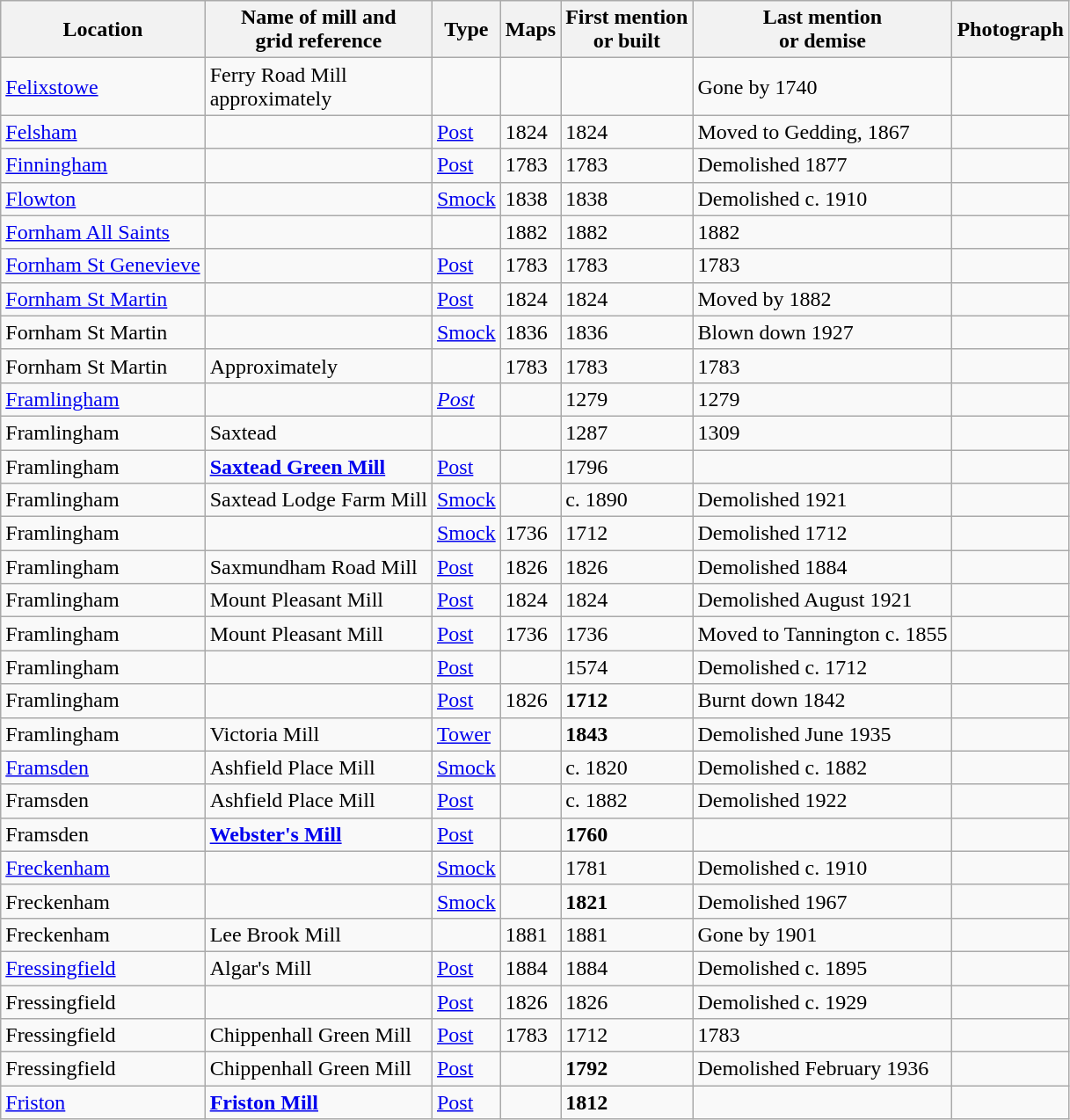<table class="wikitable">
<tr>
<th>Location</th>
<th>Name of mill and<br>grid reference</th>
<th>Type</th>
<th>Maps</th>
<th>First mention<br>or built</th>
<th>Last mention<br> or demise</th>
<th>Photograph</th>
</tr>
<tr>
<td><a href='#'>Felixstowe</a></td>
<td>Ferry Road Mill<br>approximately<br></td>
<td></td>
<td></td>
<td></td>
<td>Gone by 1740</td>
<td></td>
</tr>
<tr>
<td><a href='#'>Felsham</a></td>
<td></td>
<td><a href='#'>Post</a></td>
<td>1824</td>
<td>1824</td>
<td>Moved to Gedding, 1867</td>
<td></td>
</tr>
<tr>
<td><a href='#'>Finningham</a></td>
<td></td>
<td><a href='#'>Post</a></td>
<td>1783</td>
<td>1783</td>
<td>Demolished 1877</td>
<td></td>
</tr>
<tr>
<td><a href='#'>Flowton</a></td>
<td></td>
<td><a href='#'>Smock</a></td>
<td>1838</td>
<td>1838</td>
<td>Demolished c. 1910</td>
<td></td>
</tr>
<tr>
<td><a href='#'>Fornham All Saints</a></td>
<td></td>
<td></td>
<td>1882</td>
<td>1882</td>
<td>1882</td>
<td></td>
</tr>
<tr>
<td><a href='#'>Fornham St Genevieve</a></td>
<td></td>
<td><a href='#'>Post</a></td>
<td>1783</td>
<td>1783</td>
<td>1783</td>
<td></td>
</tr>
<tr>
<td><a href='#'>Fornham St Martin</a></td>
<td></td>
<td><a href='#'>Post</a></td>
<td>1824</td>
<td>1824</td>
<td>Moved by 1882</td>
<td></td>
</tr>
<tr>
<td>Fornham St Martin</td>
<td></td>
<td><a href='#'>Smock</a></td>
<td>1836</td>
<td>1836</td>
<td>Blown down 1927</td>
<td></td>
</tr>
<tr>
<td>Fornham St Martin</td>
<td>Approximately<br></td>
<td></td>
<td>1783</td>
<td>1783</td>
<td>1783</td>
<td></td>
</tr>
<tr>
<td><a href='#'>Framlingham</a></td>
<td></td>
<td><em><a href='#'>Post</a></em></td>
<td></td>
<td>1279</td>
<td>1279</td>
<td></td>
</tr>
<tr>
<td>Framlingham</td>
<td>Saxtead</td>
<td></td>
<td></td>
<td>1287</td>
<td>1309</td>
<td></td>
</tr>
<tr>
<td>Framlingham</td>
<td><strong><a href='#'>Saxtead Green Mill</a></strong><br></td>
<td><a href='#'>Post</a></td>
<td></td>
<td>1796</td>
<td></td>
<td></td>
</tr>
<tr>
<td>Framlingham</td>
<td>Saxtead Lodge Farm Mill<br></td>
<td><a href='#'>Smock</a></td>
<td></td>
<td>c. 1890</td>
<td>Demolished 1921</td>
<td></td>
</tr>
<tr>
<td>Framlingham</td>
<td></td>
<td><a href='#'>Smock</a></td>
<td>1736</td>
<td>1712</td>
<td>Demolished 1712<br></td>
<td></td>
</tr>
<tr>
<td>Framlingham</td>
<td>Saxmundham Road Mill<br></td>
<td><a href='#'>Post</a></td>
<td>1826</td>
<td>1826</td>
<td>Demolished 1884</td>
<td></td>
</tr>
<tr>
<td>Framlingham</td>
<td>Mount Pleasant Mill<br></td>
<td><a href='#'>Post</a></td>
<td>1824</td>
<td>1824</td>
<td>Demolished August 1921</td>
<td></td>
</tr>
<tr>
<td>Framlingham</td>
<td>Mount Pleasant Mill<br></td>
<td><a href='#'>Post</a></td>
<td>1736</td>
<td>1736</td>
<td>Moved to Tannington c. 1855</td>
<td></td>
</tr>
<tr>
<td>Framlingham</td>
<td></td>
<td><a href='#'>Post</a></td>
<td></td>
<td>1574</td>
<td>Demolished c. 1712</td>
<td></td>
</tr>
<tr>
<td>Framlingham</td>
<td></td>
<td><a href='#'>Post</a></td>
<td>1826</td>
<td><strong>1712</strong></td>
<td>Burnt down 1842</td>
<td></td>
</tr>
<tr>
<td>Framlingham</td>
<td>Victoria Mill<br></td>
<td><a href='#'>Tower</a></td>
<td></td>
<td><strong>1843</strong></td>
<td>Demolished June 1935</td>
<td></td>
</tr>
<tr>
<td><a href='#'>Framsden</a></td>
<td>Ashfield Place Mill<br></td>
<td><a href='#'>Smock</a></td>
<td></td>
<td>c. 1820</td>
<td>Demolished c. 1882</td>
<td></td>
</tr>
<tr>
<td>Framsden</td>
<td>Ashfield Place Mill<br></td>
<td><a href='#'>Post</a></td>
<td></td>
<td>c. 1882</td>
<td>Demolished 1922</td>
<td></td>
</tr>
<tr>
<td>Framsden</td>
<td><strong><a href='#'>Webster's Mill</a></strong><br></td>
<td><a href='#'>Post</a></td>
<td></td>
<td><strong>1760</strong></td>
<td></td>
<td></td>
</tr>
<tr>
<td><a href='#'>Freckenham</a></td>
<td></td>
<td><a href='#'>Smock</a></td>
<td></td>
<td>1781</td>
<td>Demolished c. 1910</td>
<td></td>
</tr>
<tr>
<td>Freckenham</td>
<td></td>
<td><a href='#'>Smock</a></td>
<td></td>
<td><strong>1821</strong></td>
<td>Demolished 1967</td>
<td></td>
</tr>
<tr>
<td>Freckenham</td>
<td>Lee Brook Mill<br></td>
<td></td>
<td>1881</td>
<td>1881</td>
<td>Gone by 1901</td>
<td></td>
</tr>
<tr>
<td><a href='#'>Fressingfield</a></td>
<td>Algar's Mill<br></td>
<td><a href='#'>Post</a></td>
<td>1884</td>
<td>1884</td>
<td>Demolished c. 1895</td>
<td></td>
</tr>
<tr>
<td>Fressingfield</td>
<td></td>
<td><a href='#'>Post</a></td>
<td>1826</td>
<td>1826</td>
<td>Demolished c. 1929</td>
<td></td>
</tr>
<tr>
<td>Fressingfield</td>
<td>Chippenhall Green Mill<br></td>
<td><a href='#'>Post</a></td>
<td>1783</td>
<td>1712</td>
<td>1783</td>
<td></td>
</tr>
<tr>
<td>Fressingfield</td>
<td>Chippenhall Green Mill<br></td>
<td><a href='#'>Post</a></td>
<td></td>
<td><strong>1792</strong></td>
<td>Demolished February 1936</td>
<td></td>
</tr>
<tr>
<td><a href='#'>Friston</a></td>
<td><strong><a href='#'>Friston Mill</a></strong><br></td>
<td><a href='#'>Post</a></td>
<td></td>
<td><strong>1812</strong></td>
<td></td>
<td></td>
</tr>
</table>
